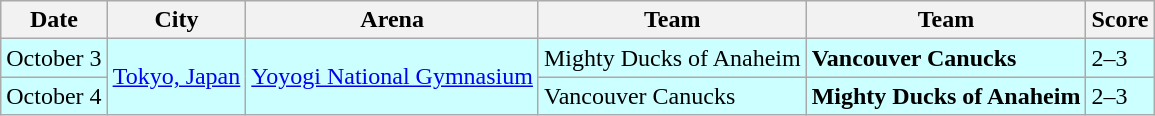<table class="wikitable">
<tr>
<th>Date</th>
<th>City</th>
<th>Arena</th>
<th>Team</th>
<th>Team</th>
<th>Score</th>
</tr>
<tr bgcolor="#ccffff">
<td>October 3</td>
<td rowspan="2"><a href='#'>Tokyo, Japan</a></td>
<td rowspan="2"><a href='#'>Yoyogi National Gymnasium</a></td>
<td>Mighty Ducks of Anaheim</td>
<td><strong>Vancouver Canucks</strong></td>
<td>2–3</td>
</tr>
<tr bgcolor="#ccffff">
<td>October 4</td>
<td>Vancouver Canucks</td>
<td><strong>Mighty Ducks of Anaheim</strong></td>
<td>2–3</td>
</tr>
</table>
